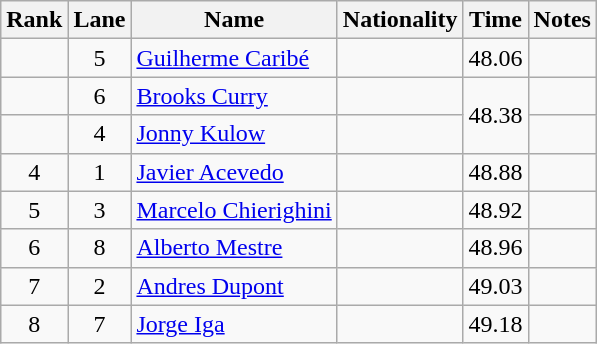<table class="wikitable sortable" style="text-align:center">
<tr>
<th>Rank</th>
<th>Lane</th>
<th>Name</th>
<th>Nationality</th>
<th>Time</th>
<th>Notes</th>
</tr>
<tr>
<td></td>
<td>5</td>
<td align="left"><a href='#'>Guilherme Caribé</a></td>
<td align="left"></td>
<td>48.06</td>
<td></td>
</tr>
<tr>
<td></td>
<td>6</td>
<td align="left"><a href='#'>Brooks Curry</a></td>
<td align="left"></td>
<td rowspan="2">48.38</td>
<td></td>
</tr>
<tr>
<td></td>
<td>4</td>
<td align="left"><a href='#'>Jonny Kulow</a></td>
<td align="left"></td>
<td></td>
</tr>
<tr>
<td>4</td>
<td>1</td>
<td align="left"><a href='#'>Javier Acevedo</a></td>
<td align="left"></td>
<td>48.88</td>
<td></td>
</tr>
<tr>
<td>5</td>
<td>3</td>
<td align="left"><a href='#'>Marcelo Chierighini</a></td>
<td align="left"></td>
<td>48.92</td>
<td></td>
</tr>
<tr>
<td>6</td>
<td>8</td>
<td align="left"><a href='#'>Alberto Mestre</a></td>
<td align="left"></td>
<td>48.96</td>
<td></td>
</tr>
<tr>
<td>7</td>
<td>2</td>
<td align="left"><a href='#'>Andres Dupont</a></td>
<td align="left"></td>
<td>49.03</td>
<td></td>
</tr>
<tr>
<td>8</td>
<td>7</td>
<td align="left"><a href='#'>Jorge Iga</a></td>
<td align="left"></td>
<td>49.18</td>
<td></td>
</tr>
</table>
